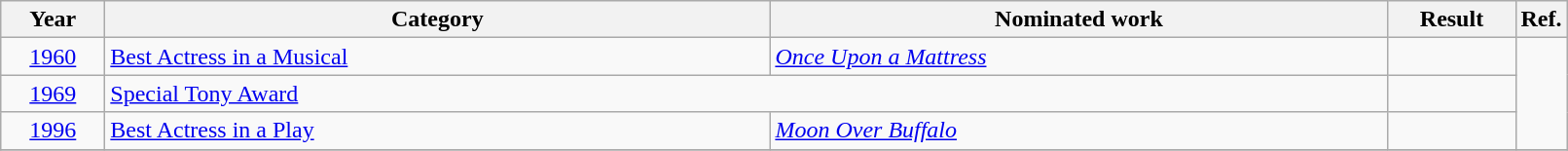<table class=wikitable sortable>
<tr>
<th scope="col" style="width:4em;">Year</th>
<th scope="col" style="width:28em;">Category</th>
<th scope="col" style="width:26em;">Nominated work</th>
<th scope="col" style="width:5em;">Result</th>
<th>Ref.</th>
</tr>
<tr>
<td style="text-align:center;"><a href='#'>1960</a></td>
<td><a href='#'>Best Actress in a Musical</a></td>
<td><em><a href='#'>Once Upon a Mattress</a></em></td>
<td></td>
<td rowspan=3></td>
</tr>
<tr>
<td style="text-align:center;"><a href='#'>1969</a></td>
<td colspan=2><a href='#'>Special Tony Award</a></td>
<td></td>
</tr>
<tr>
<td style="text-align:center;"><a href='#'>1996</a></td>
<td><a href='#'>Best Actress in a Play</a></td>
<td><em><a href='#'>Moon Over Buffalo</a></em></td>
<td></td>
</tr>
<tr>
</tr>
</table>
